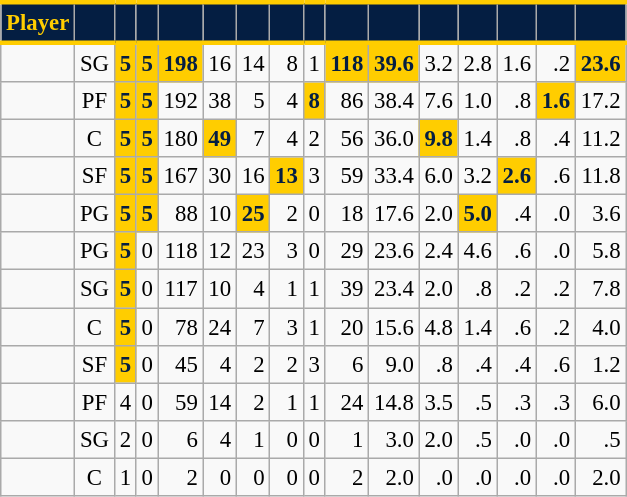<table class="wikitable sortable" style="font-size: 95%; text-align:right;">
<tr>
<th style="background:#041E42; color:#FFCD00; border-top:#FFCD00 3px solid; border-bottom:#FFCD00 3px solid;">Player</th>
<th style="background:#041E42; color:#FFCD00; border-top:#FFCD00 3px solid; border-bottom:#FFCD00 3px solid;"></th>
<th style="background:#041E42; color:#FFCD00; border-top:#FFCD00 3px solid; border-bottom:#FFCD00 3px solid;"></th>
<th style="background:#041E42; color:#FFCD00; border-top:#FFCD00 3px solid; border-bottom:#FFCD00 3px solid;"></th>
<th style="background:#041E42; color:#FFCD00; border-top:#FFCD00 3px solid; border-bottom:#FFCD00 3px solid;"></th>
<th style="background:#041E42; color:#FFCD00; border-top:#FFCD00 3px solid; border-bottom:#FFCD00 3px solid;"></th>
<th style="background:#041E42; color:#FFCD00; border-top:#FFCD00 3px solid; border-bottom:#FFCD00 3px solid;"></th>
<th style="background:#041E42; color:#FFCD00; border-top:#FFCD00 3px solid; border-bottom:#FFCD00 3px solid;"></th>
<th style="background:#041E42; color:#FFCD00; border-top:#FFCD00 3px solid; border-bottom:#FFCD00 3px solid;"></th>
<th style="background:#041E42; color:#FFCD00; border-top:#FFCD00 3px solid; border-bottom:#FFCD00 3px solid;"></th>
<th style="background:#041E42; color:#FFCD00; border-top:#FFCD00 3px solid; border-bottom:#FFCD00 3px solid;"></th>
<th style="background:#041E42; color:#FFCD00; border-top:#FFCD00 3px solid; border-bottom:#FFCD00 3px solid;"></th>
<th style="background:#041E42; color:#FFCD00; border-top:#FFCD00 3px solid; border-bottom:#FFCD00 3px solid;"></th>
<th style="background:#041E42; color:#FFCD00; border-top:#FFCD00 3px solid; border-bottom:#FFCD00 3px solid;"></th>
<th style="background:#041E42; color:#FFCD00; border-top:#FFCD00 3px solid; border-bottom:#FFCD00 3px solid;"></th>
<th style="background:#041E42; color:#FFCD00; border-top:#FFCD00 3px solid; border-bottom:#FFCD00 3px solid;"></th>
</tr>
<tr>
<td style="text-align:left;"></td>
<td style="text-align:center;">SG</td>
<td style="background:#FFCD00; color:#041E42;"><strong>5</strong></td>
<td style="background:#FFCD00; color:#041E42;"><strong>5</strong></td>
<td style="background:#FFCD00; color:#041E42;"><strong>198</strong></td>
<td>16</td>
<td>14</td>
<td>8</td>
<td>1</td>
<td style="background:#FFCD00; color:#041E42;"><strong>118</strong></td>
<td style="background:#FFCD00; color:#041E42;"><strong>39.6</strong></td>
<td>3.2</td>
<td>2.8</td>
<td>1.6</td>
<td>.2</td>
<td style="background:#FFCD00; color:#041E42;"><strong>23.6</strong></td>
</tr>
<tr>
<td style="text-align:left;"></td>
<td style="text-align:center;">PF</td>
<td style="background:#FFCD00; color:#041E42;"><strong>5</strong></td>
<td style="background:#FFCD00; color:#041E42;"><strong>5</strong></td>
<td>192</td>
<td>38</td>
<td>5</td>
<td>4</td>
<td style="background:#FFCD00; color:#041E42;"><strong>8</strong></td>
<td>86</td>
<td>38.4</td>
<td>7.6</td>
<td>1.0</td>
<td>.8</td>
<td style="background:#FFCD00; color:#041E42;"><strong>1.6</strong></td>
<td>17.2</td>
</tr>
<tr>
<td style="text-align:left;"></td>
<td style="text-align:center;">C</td>
<td style="background:#FFCD00; color:#041E42;"><strong>5</strong></td>
<td style="background:#FFCD00; color:#041E42;"><strong>5</strong></td>
<td>180</td>
<td style="background:#FFCD00; color:#041E42;"><strong>49</strong></td>
<td>7</td>
<td>4</td>
<td>2</td>
<td>56</td>
<td>36.0</td>
<td style="background:#FFCD00; color:#041E42;"><strong>9.8</strong></td>
<td>1.4</td>
<td>.8</td>
<td>.4</td>
<td>11.2</td>
</tr>
<tr>
<td style="text-align:left;"></td>
<td style="text-align:center;">SF</td>
<td style="background:#FFCD00; color:#041E42;"><strong>5</strong></td>
<td style="background:#FFCD00; color:#041E42;"><strong>5</strong></td>
<td>167</td>
<td>30</td>
<td>16</td>
<td style="background:#FFCD00; color:#041E42;"><strong>13</strong></td>
<td>3</td>
<td>59</td>
<td>33.4</td>
<td>6.0</td>
<td>3.2</td>
<td style="background:#FFCD00; color:#041E42;"><strong>2.6</strong></td>
<td>.6</td>
<td>11.8</td>
</tr>
<tr>
<td style="text-align:left;"></td>
<td style="text-align:center;">PG</td>
<td style="background:#FFCD00; color:#041E42;"><strong>5</strong></td>
<td style="background:#FFCD00; color:#041E42;"><strong>5</strong></td>
<td>88</td>
<td>10</td>
<td style="background:#FFCD00; color:#041E42;"><strong>25</strong></td>
<td>2</td>
<td>0</td>
<td>18</td>
<td>17.6</td>
<td>2.0</td>
<td style="background:#FFCD00; color:#041E42;"><strong>5.0</strong></td>
<td>.4</td>
<td>.0</td>
<td>3.6</td>
</tr>
<tr>
<td style="text-align:left;"></td>
<td style="text-align:center;">PG</td>
<td style="background:#FFCD00; color:#041E42;"><strong>5</strong></td>
<td>0</td>
<td>118</td>
<td>12</td>
<td>23</td>
<td>3</td>
<td>0</td>
<td>29</td>
<td>23.6</td>
<td>2.4</td>
<td>4.6</td>
<td>.6</td>
<td>.0</td>
<td>5.8</td>
</tr>
<tr>
<td style="text-align:left;"></td>
<td style="text-align:center;">SG</td>
<td style="background:#FFCD00; color:#041E42;"><strong>5</strong></td>
<td>0</td>
<td>117</td>
<td>10</td>
<td>4</td>
<td>1</td>
<td>1</td>
<td>39</td>
<td>23.4</td>
<td>2.0</td>
<td>.8</td>
<td>.2</td>
<td>.2</td>
<td>7.8</td>
</tr>
<tr>
<td style="text-align:left;"></td>
<td style="text-align:center;">C</td>
<td style="background:#FFCD00; color:#041E42;"><strong>5</strong></td>
<td>0</td>
<td>78</td>
<td>24</td>
<td>7</td>
<td>3</td>
<td>1</td>
<td>20</td>
<td>15.6</td>
<td>4.8</td>
<td>1.4</td>
<td>.6</td>
<td>.2</td>
<td>4.0</td>
</tr>
<tr>
<td style="text-align:left;"></td>
<td style="text-align:center;">SF</td>
<td style="background:#FFCD00; color:#041E42;"><strong>5</strong></td>
<td>0</td>
<td>45</td>
<td>4</td>
<td>2</td>
<td>2</td>
<td>3</td>
<td>6</td>
<td>9.0</td>
<td>.8</td>
<td>.4</td>
<td>.4</td>
<td>.6</td>
<td>1.2</td>
</tr>
<tr>
<td style="text-align:left;"></td>
<td style="text-align:center;">PF</td>
<td>4</td>
<td>0</td>
<td>59</td>
<td>14</td>
<td>2</td>
<td>1</td>
<td>1</td>
<td>24</td>
<td>14.8</td>
<td>3.5</td>
<td>.5</td>
<td>.3</td>
<td>.3</td>
<td>6.0</td>
</tr>
<tr>
<td style="text-align:left;"></td>
<td style="text-align:center;">SG</td>
<td>2</td>
<td>0</td>
<td>6</td>
<td>4</td>
<td>1</td>
<td>0</td>
<td>0</td>
<td>1</td>
<td>3.0</td>
<td>2.0</td>
<td>.5</td>
<td>.0</td>
<td>.0</td>
<td>.5</td>
</tr>
<tr>
<td style="text-align:left;"></td>
<td style="text-align:center;">C</td>
<td>1</td>
<td>0</td>
<td>2</td>
<td>0</td>
<td>0</td>
<td>0</td>
<td>0</td>
<td>2</td>
<td>2.0</td>
<td>.0</td>
<td>.0</td>
<td>.0</td>
<td>.0</td>
<td>2.0</td>
</tr>
</table>
